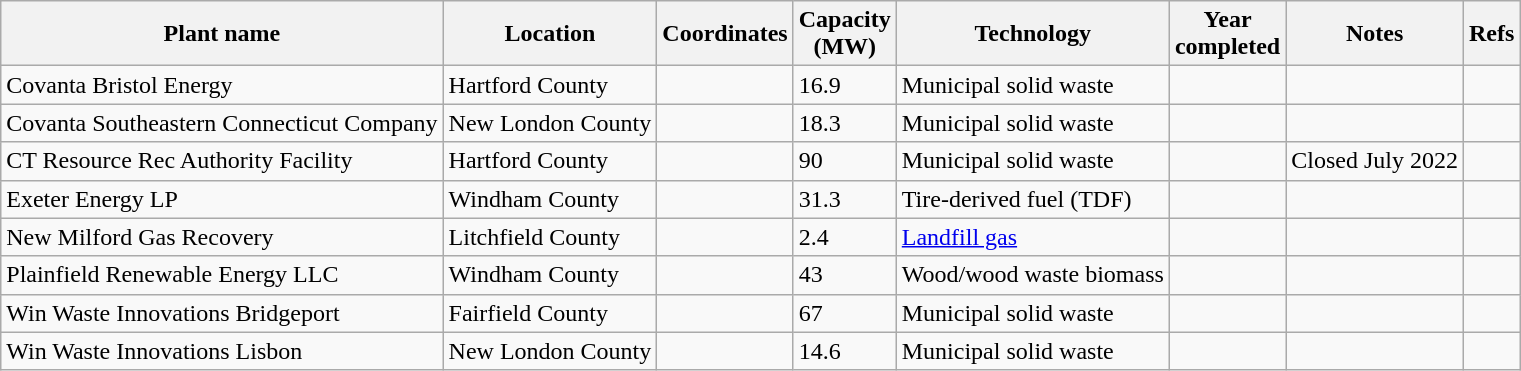<table class="wikitable sortable">
<tr>
<th>Plant name</th>
<th>Location</th>
<th>Coordinates</th>
<th>Capacity<br>(MW)</th>
<th>Technology</th>
<th>Year<br>completed</th>
<th>Notes</th>
<th>Refs</th>
</tr>
<tr>
<td>Covanta Bristol Energy</td>
<td>Hartford County</td>
<td></td>
<td>16.9</td>
<td>Municipal solid waste</td>
<td></td>
<td></td>
<td></td>
</tr>
<tr>
<td>Covanta Southeastern Connecticut Company</td>
<td>New London County</td>
<td></td>
<td>18.3</td>
<td>Municipal solid waste</td>
<td></td>
<td></td>
<td></td>
</tr>
<tr>
<td>CT Resource Rec Authority Facility</td>
<td>Hartford County</td>
<td></td>
<td>90</td>
<td>Municipal solid waste</td>
<td></td>
<td>Closed July 2022</td>
<td></td>
</tr>
<tr>
<td>Exeter Energy LP</td>
<td>Windham County</td>
<td></td>
<td>31.3</td>
<td>Tire-derived fuel (TDF)</td>
<td></td>
<td></td>
<td></td>
</tr>
<tr>
<td>New Milford Gas Recovery</td>
<td>Litchfield County</td>
<td></td>
<td>2.4</td>
<td><a href='#'>Landfill gas</a></td>
<td></td>
<td></td>
<td></td>
</tr>
<tr>
<td>Plainfield Renewable Energy LLC</td>
<td>Windham County</td>
<td></td>
<td>43</td>
<td>Wood/wood waste biomass</td>
<td></td>
<td></td>
<td></td>
</tr>
<tr>
<td>Win Waste Innovations Bridgeport</td>
<td>Fairfield County</td>
<td></td>
<td>67</td>
<td>Municipal solid waste</td>
<td></td>
<td></td>
<td></td>
</tr>
<tr>
<td>Win Waste Innovations Lisbon</td>
<td>New London County</td>
<td></td>
<td>14.6</td>
<td>Municipal solid waste</td>
<td></td>
<td></td>
<td></td>
</tr>
</table>
